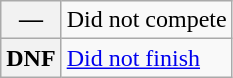<table class="wikitable">
<tr>
<th scope="row">—</th>
<td>Did not compete</td>
</tr>
<tr>
<th scope="row">DNF</th>
<td><a href='#'>Did not finish</a></td>
</tr>
</table>
